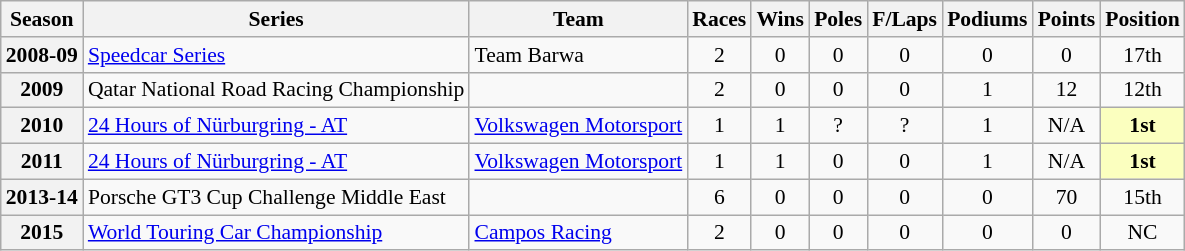<table class="wikitable" style="font-size: 90%; text-align:center">
<tr>
<th>Season</th>
<th>Series</th>
<th>Team</th>
<th>Races</th>
<th>Wins</th>
<th>Poles</th>
<th>F/Laps</th>
<th>Podiums</th>
<th>Points</th>
<th>Position</th>
</tr>
<tr>
<th>2008-09</th>
<td align=left><a href='#'>Speedcar Series</a></td>
<td align=left>Team Barwa</td>
<td>2</td>
<td>0</td>
<td>0</td>
<td>0</td>
<td>0</td>
<td>0</td>
<td>17th</td>
</tr>
<tr>
<th>2009</th>
<td align=left>Qatar National Road Racing Championship</td>
<td></td>
<td>2</td>
<td>0</td>
<td>0</td>
<td>0</td>
<td>1</td>
<td>12</td>
<td>12th</td>
</tr>
<tr>
<th align=left>2010</th>
<td align=left><a href='#'>24 Hours of Nürburgring - AT</a></td>
<td align=left><a href='#'>Volkswagen Motorsport</a></td>
<td>1</td>
<td>1</td>
<td>?</td>
<td>?</td>
<td>1</td>
<td>N/A</td>
<td style="background:#FBFFBF;"><strong>1st</strong></td>
</tr>
<tr>
<th>2011</th>
<td align=left><a href='#'>24 Hours of Nürburgring - AT</a></td>
<td align=left><a href='#'>Volkswagen Motorsport</a></td>
<td>1</td>
<td>1</td>
<td>0</td>
<td>0</td>
<td>1</td>
<td>N/A</td>
<td style="background:#FBFFBF;"><strong>1st</strong></td>
</tr>
<tr>
<th align=left>2013-14</th>
<td align=left>Porsche GT3 Cup Challenge Middle East</td>
<td></td>
<td>6</td>
<td>0</td>
<td>0</td>
<td>0</td>
<td>0</td>
<td>70</td>
<td>15th</td>
</tr>
<tr>
<th>2015</th>
<td align=left><a href='#'>World Touring Car Championship</a></td>
<td align=left><a href='#'>Campos Racing</a></td>
<td>2</td>
<td>0</td>
<td>0</td>
<td>0</td>
<td>0</td>
<td>0</td>
<td>NC</td>
</tr>
</table>
